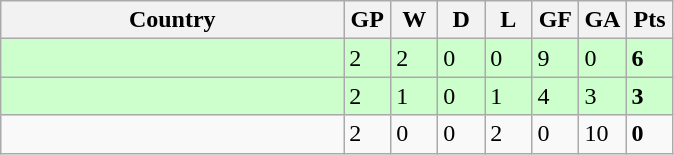<table class="wikitable">
<tr>
<th width="51%"><strong>Country</strong></th>
<th width="7%"><strong>GP</strong></th>
<th width="7%"><strong>W</strong></th>
<th width="7%"><strong>D</strong></th>
<th width="7%"><strong>L</strong></th>
<th width="7%"><strong>GF</strong></th>
<th width="7%"><strong>GA</strong></th>
<th width="7%"><strong>Pts</strong></th>
</tr>
<tr style="background:#ccffcc;">
<td></td>
<td>2</td>
<td>2</td>
<td>0</td>
<td>0</td>
<td>9</td>
<td>0</td>
<td><strong>6</strong></td>
</tr>
<tr style="background:#ccffcc;">
<td></td>
<td>2</td>
<td>1</td>
<td>0</td>
<td>1</td>
<td>4</td>
<td>3</td>
<td><strong>3</strong></td>
</tr>
<tr>
<td></td>
<td>2</td>
<td>0</td>
<td>0</td>
<td>2</td>
<td>0</td>
<td>10</td>
<td><strong>0</strong></td>
</tr>
</table>
